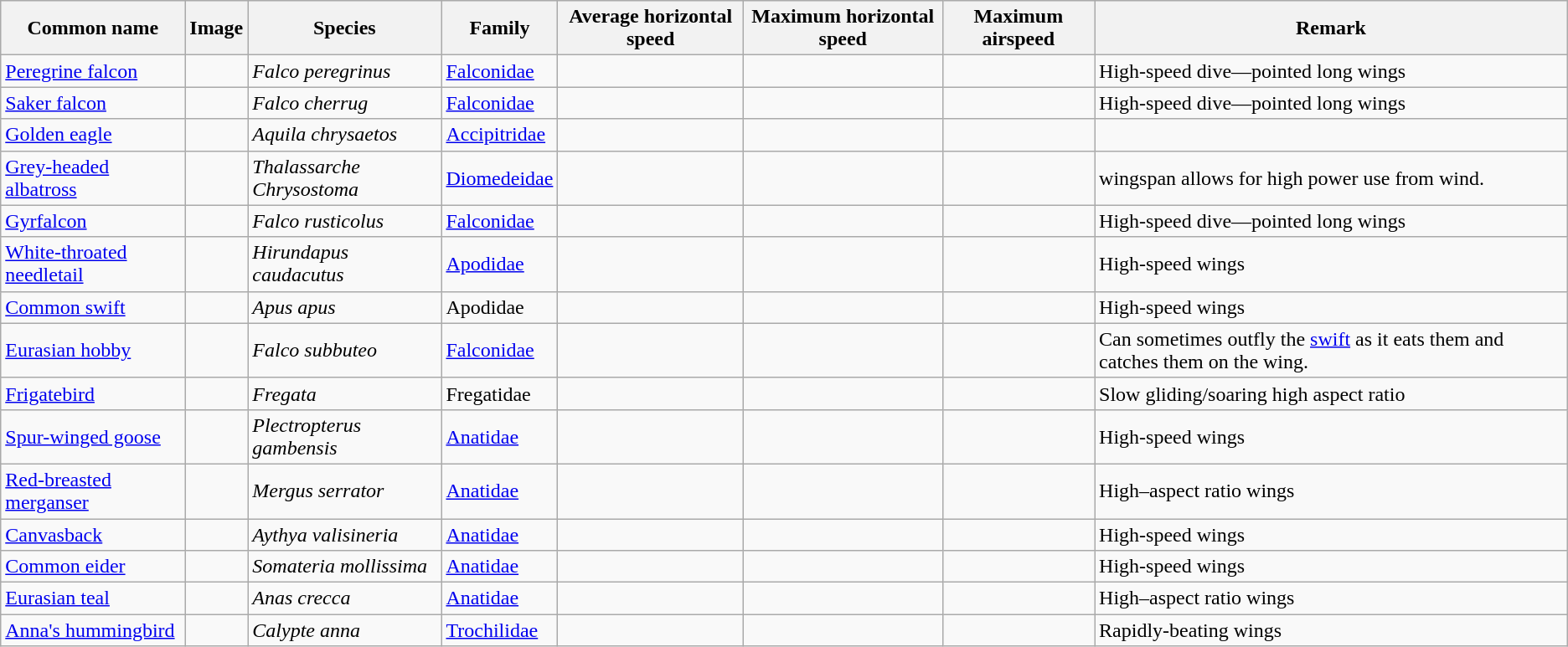<table class="sortable wikitable">
<tr style="background:#ececec;">
<th>Common name</th>
<th>Image</th>
<th>Species</th>
<th>Family</th>
<th data-sort-type="number">Average horizontal speed</th>
<th data-sort-type="number">Maximum horizontal speed</th>
<th datatype="number">Maximum airspeed</th>
<th>Remark</th>
</tr>
<tr>
<td><a href='#'>Peregrine falcon</a></td>
<td></td>
<td><em>Falco peregrinus</em></td>
<td><a href='#'>Falconidae</a></td>
<td><br></td>
<td> <br></td>
<td><br></td>
<td>High-speed dive—pointed long wings</td>
</tr>
<tr>
<td><a href='#'>Saker falcon</a></td>
<td></td>
<td><em>Falco cherrug</em></td>
<td><a href='#'>Falconidae</a></td>
<td></td>
<td> <br></td>
<td></td>
<td>High-speed dive—pointed long wings</td>
</tr>
<tr>
<td><a href='#'>Golden eagle</a></td>
<td></td>
<td><em>Aquila chrysaetos</em></td>
<td><a href='#'>Accipitridae</a></td>
<td> <br></td>
<td><br></td>
<td><br></td>
<td></td>
</tr>
<tr>
<td><a href='#'>Grey-headed albatross</a></td>
<td></td>
<td><em>Thalassarche Chrysostoma</em></td>
<td><a href='#'>Diomedeidae</a></td>
<td></td>
<td><br></td>
<td></td>
<td> wingspan allows for high power use from wind.</td>
</tr>
<tr>
<td><a href='#'>Gyrfalcon</a></td>
<td></td>
<td><em>Falco rusticolus</em></td>
<td><a href='#'>Falconidae</a></td>
<td></td>
<td></td>
<td></td>
<td>High-speed dive—pointed long wings</td>
</tr>
<tr>
<td><a href='#'>White-throated needletail</a></td>
<td></td>
<td><em>Hirundapus caudacutus</em></td>
<td><a href='#'>Apodidae</a></td>
<td></td>
<td><br> <br></td>
<td></td>
<td>High-speed wings</td>
</tr>
<tr>
<td><a href='#'>Common swift</a></td>
<td></td>
<td><em>Apus apus</em></td>
<td>Apodidae </td>
<td></td>
<td></td>
<td></td>
<td>High-speed wings</td>
</tr>
<tr>
<td><a href='#'>Eurasian hobby</a></td>
<td></td>
<td><em>Falco subbuteo</em></td>
<td><a href='#'>Falconidae</a></td>
<td></td>
<td></td>
<td></td>
<td>Can sometimes outfly the <a href='#'>swift</a> as it eats them and catches them on the wing.</td>
</tr>
<tr>
<td><a href='#'>Frigatebird</a></td>
<td></td>
<td><em>Fregata</em></td>
<td>Fregatidae</td>
<td></td>
<td></td>
<td></td>
<td>Slow gliding/soaring high aspect ratio</td>
</tr>
<tr>
<td><a href='#'>Spur-winged goose</a></td>
<td></td>
<td><em>Plectropterus gambensis</em></td>
<td><a href='#'>Anatidae</a></td>
<td></td>
<td></td>
<td></td>
<td>High-speed wings</td>
</tr>
<tr>
<td><a href='#'>Red-breasted merganser</a></td>
<td></td>
<td><em>Mergus serrator</em></td>
<td><a href='#'>Anatidae</a></td>
<td></td>
<td></td>
<td></td>
<td>High–aspect ratio wings</td>
</tr>
<tr>
<td><a href='#'>Canvasback</a></td>
<td></td>
<td><em>Aythya valisineria</em></td>
<td><a href='#'>Anatidae</a></td>
<td></td>
<td></td>
<td></td>
<td>High-speed wings</td>
</tr>
<tr>
<td><a href='#'>Common eider</a></td>
<td></td>
<td><em>Somateria mollissima</em></td>
<td><a href='#'>Anatidae</a></td>
<td></td>
<td></td>
<td></td>
<td>High-speed wings</td>
</tr>
<tr>
<td><a href='#'>Eurasian teal</a></td>
<td></td>
<td><em>Anas crecca</em></td>
<td><a href='#'>Anatidae</a></td>
<td></td>
<td></td>
<td></td>
<td>High–aspect ratio wings</td>
</tr>
<tr>
<td><a href='#'>Anna's hummingbird</a></td>
<td></td>
<td><em>Calypte anna</em></td>
<td><a href='#'>Trochilidae</a></td>
<td></td>
<td></td>
<td></td>
<td>Rapidly-beating wings</td>
</tr>
</table>
